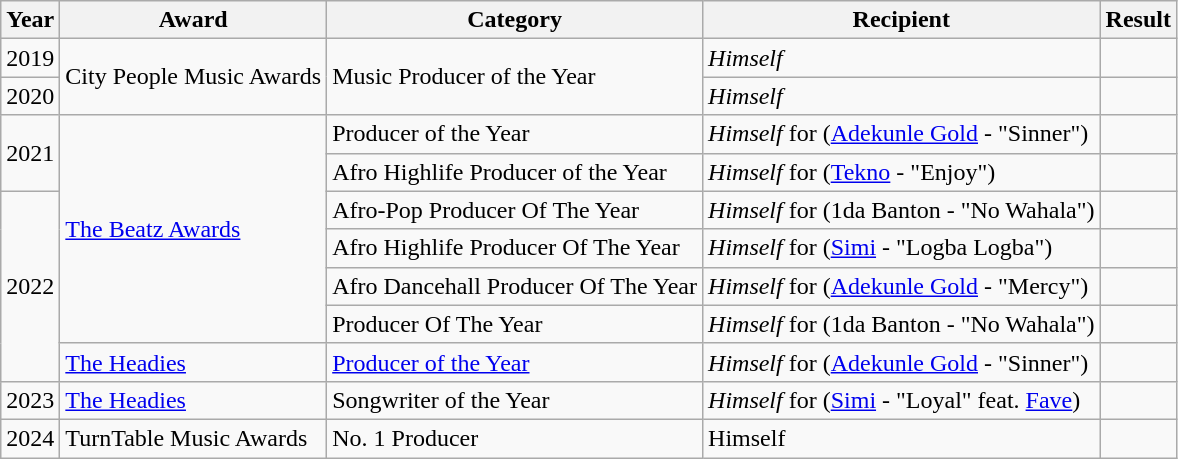<table class="wikitable">
<tr>
<th>Year</th>
<th>Award</th>
<th>Category</th>
<th>Recipient</th>
<th>Result</th>
</tr>
<tr>
<td>2019</td>
<td rowspan="2">City People Music Awards</td>
<td rowspan="2">Music Producer of the Year</td>
<td><em>Himself</em></td>
<td></td>
</tr>
<tr>
<td>2020</td>
<td><em>Himself</em></td>
<td></td>
</tr>
<tr>
<td rowspan="2">2021</td>
<td rowspan="6"><a href='#'>The Beatz Awards</a></td>
<td>Producer of the Year</td>
<td><em>Himself</em> for (<a href='#'>Adekunle Gold</a> - "Sinner")</td>
<td></td>
</tr>
<tr>
<td>Afro Highlife Producer of the Year</td>
<td><em>Himself</em> for (<a href='#'>Tekno</a> - "Enjoy")</td>
<td></td>
</tr>
<tr>
<td rowspan="5">2022</td>
<td>Afro-Pop Producer Of The Year</td>
<td><em>Himself</em> for (1da Banton - "No Wahala")</td>
<td></td>
</tr>
<tr>
<td>Afro Highlife Producer Of The Year</td>
<td><em>Himself</em> for (<a href='#'>Simi</a> - "Logba Logba")</td>
<td></td>
</tr>
<tr>
<td>Afro Dancehall Producer Of The Year</td>
<td><em>Himself</em> for (<a href='#'>Adekunle Gold</a> - "Mercy")</td>
<td></td>
</tr>
<tr>
<td>Producer Of The Year</td>
<td><em>Himself</em> for (1da Banton - "No Wahala")</td>
<td></td>
</tr>
<tr>
<td><a href='#'>The Headies</a></td>
<td><a href='#'>Producer of the Year</a></td>
<td><em>Himself</em> for (<a href='#'>Adekunle Gold</a> - "Sinner")</td>
<td></td>
</tr>
<tr>
<td>2023</td>
<td><a href='#'>The Headies</a></td>
<td>Songwriter of the Year</td>
<td><em>Himself</em> for (<a href='#'>Simi</a> - "Loyal" feat. <a href='#'>Fave</a>)</td>
<td></td>
</tr>
<tr>
<td>2024</td>
<td>TurnTable Music Awards</td>
<td>No. 1 Producer</td>
<td>Himself</td>
<td></td>
</tr>
</table>
